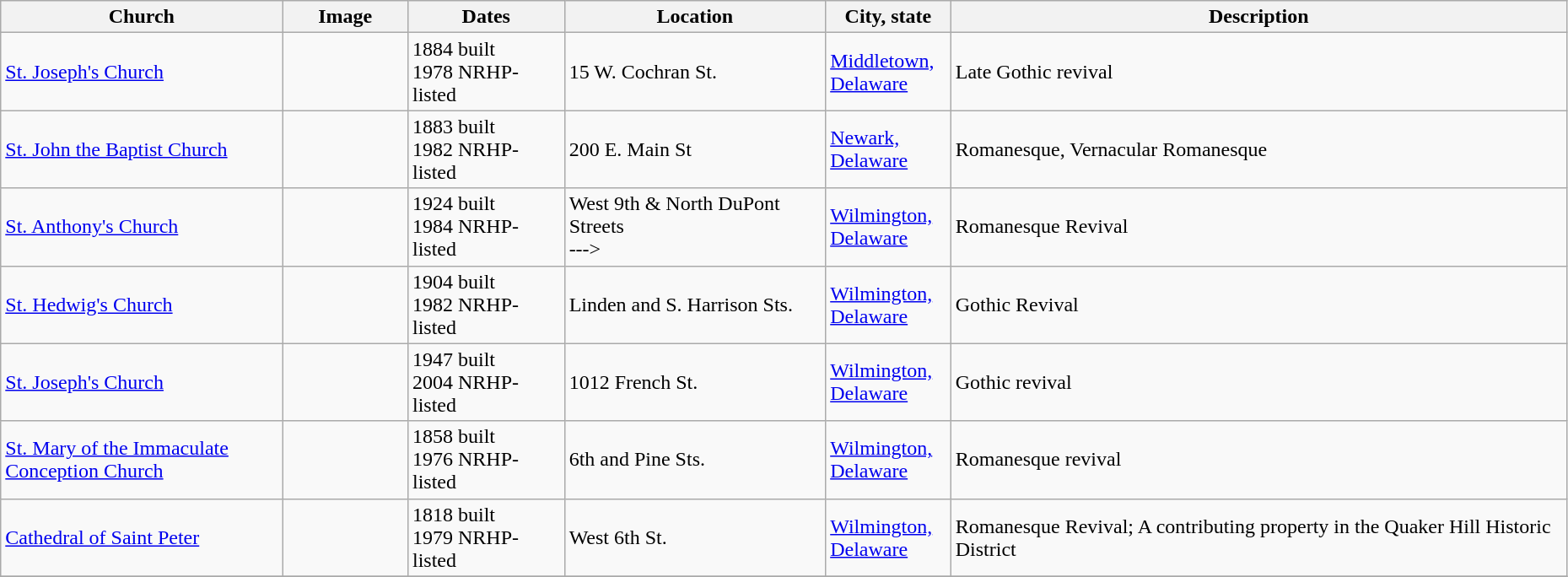<table class="wikitable sortable" style="width:98%">
<tr>
<th width = 18%><strong>Church</strong></th>
<th width = 8% class="unsortable"><strong>Image</strong></th>
<th width = 10%><strong>Dates</strong></th>
<th><strong>Location</strong></th>
<th width = 8%><strong>City, state</strong></th>
<th class="unsortable"><strong>Description</strong></th>
</tr>
<tr>
<td><a href='#'>St. Joseph's Church</a></td>
<td></td>
<td>1884 built<br>1978 NRHP-listed</td>
<td>15 W. Cochran St.<br><small></small></td>
<td><a href='#'>Middletown, Delaware</a></td>
<td>Late Gothic revival</td>
</tr>
<tr>
<td><a href='#'>St. John the Baptist Church</a></td>
<td></td>
<td>1883 built<br>1982 NRHP-listed</td>
<td>200 E. Main St<br><small></small></td>
<td><a href='#'>Newark, Delaware</a></td>
<td>Romanesque, Vernacular Romanesque</td>
</tr>
<tr>
<td><a href='#'>St. Anthony's Church</a></td>
<td></td>
<td>1924 built<br>1984 NRHP-listed</td>
<td>West 9th & North DuPont Streets<br><small></small>---></td>
<td><a href='#'>Wilmington, Delaware</a></td>
<td>Romanesque Revival</td>
</tr>
<tr>
<td><a href='#'>St. Hedwig's Church</a></td>
<td></td>
<td>1904 built<br>1982 NRHP-listed</td>
<td>Linden and S. Harrison Sts.<br><small></small></td>
<td><a href='#'>Wilmington, Delaware</a></td>
<td>Gothic Revival</td>
</tr>
<tr>
<td><a href='#'>St. Joseph's Church</a></td>
<td></td>
<td>1947 built<br>2004 NRHP-listed</td>
<td>1012 French St.<br><small></small></td>
<td><a href='#'>Wilmington, Delaware</a></td>
<td>Gothic revival</td>
</tr>
<tr>
<td><a href='#'>St. Mary of the Immaculate Conception Church</a></td>
<td></td>
<td>1858 built<br>1976 NRHP-listed</td>
<td>6th and Pine Sts.<br><small></small></td>
<td><a href='#'>Wilmington, Delaware</a></td>
<td>Romanesque revival</td>
</tr>
<tr>
<td><a href='#'>Cathedral of Saint Peter</a></td>
<td></td>
<td>1818 built<br>1979 NRHP-listed</td>
<td>West 6th St.<br><small></small></td>
<td><a href='#'>Wilmington, Delaware</a></td>
<td>Romanesque Revival; A contributing property in the Quaker Hill Historic District</td>
</tr>
<tr>
</tr>
</table>
